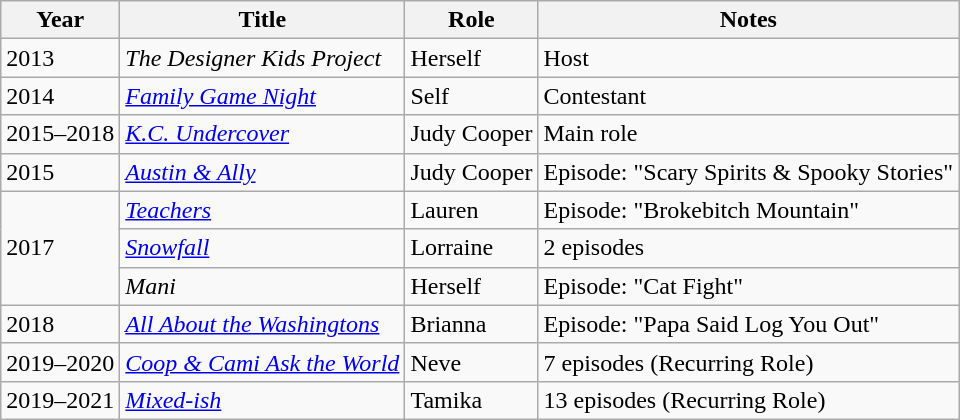<table class="wikitable">
<tr>
<th>Year</th>
<th>Title</th>
<th>Role</th>
<th>Notes</th>
</tr>
<tr>
<td>2013</td>
<td><em>The Designer Kids Project</em></td>
<td>Herself</td>
<td>Host</td>
</tr>
<tr>
<td>2014</td>
<td><em><a href='#'>Family Game Night</a></em></td>
<td>Self</td>
<td>Contestant</td>
</tr>
<tr>
<td>2015–2018</td>
<td><em><a href='#'>K.C. Undercover</a></em></td>
<td>Judy Cooper</td>
<td>Main role</td>
</tr>
<tr>
<td>2015</td>
<td><em><a href='#'>Austin & Ally</a></em></td>
<td>Judy Cooper</td>
<td>Episode: "Scary Spirits & Spooky Stories"</td>
</tr>
<tr>
<td rowspan="3">2017</td>
<td><em><a href='#'>Teachers</a></em></td>
<td>Lauren</td>
<td>Episode: "Brokebitch Mountain"</td>
</tr>
<tr>
<td><em><a href='#'>Snowfall</a></em></td>
<td>Lorraine</td>
<td>2 episodes</td>
</tr>
<tr>
<td><em>Mani</em></td>
<td>Herself</td>
<td>Episode: "Cat Fight"</td>
</tr>
<tr>
<td>2018</td>
<td><em><a href='#'>All About the Washingtons</a></em></td>
<td>Brianna</td>
<td>Episode: "Papa Said Log You Out"</td>
</tr>
<tr>
<td>2019–2020</td>
<td><em><a href='#'>Coop & Cami Ask the World</a></em></td>
<td>Neve</td>
<td>7 episodes (Recurring Role)</td>
</tr>
<tr>
<td>2019–2021</td>
<td><em><a href='#'>Mixed-ish</a></em></td>
<td>Tamika</td>
<td>13 episodes (Recurring Role)</td>
</tr>
</table>
